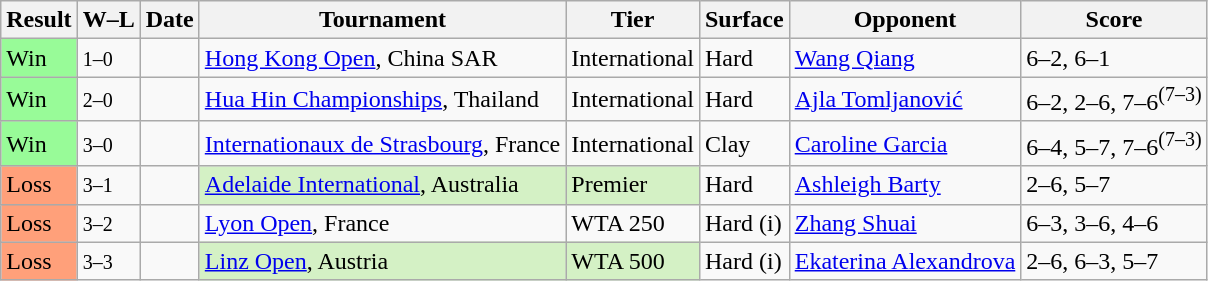<table class="sortable wikitable">
<tr>
<th>Result</th>
<th class="unsortable">W–L</th>
<th>Date</th>
<th>Tournament</th>
<th>Tier</th>
<th>Surface</th>
<th>Opponent</th>
<th class="unsortable">Score</th>
</tr>
<tr>
<td style="background:#98fb98;">Win</td>
<td><small>1–0</small></td>
<td><a href='#'></a></td>
<td><a href='#'>Hong Kong Open</a>, China SAR</td>
<td>International</td>
<td>Hard</td>
<td> <a href='#'>Wang Qiang</a></td>
<td>6–2, 6–1</td>
</tr>
<tr>
<td style="background:#98fb98;">Win</td>
<td><small>2–0</small></td>
<td><a href='#'></a></td>
<td><a href='#'>Hua Hin Championships</a>, Thailand</td>
<td>International</td>
<td>Hard</td>
<td> <a href='#'>Ajla Tomljanović</a></td>
<td>6–2, 2–6, 7–6<sup>(7–3)</sup></td>
</tr>
<tr>
<td style="background:#98fb98;">Win</td>
<td><small>3–0</small></td>
<td><a href='#'></a></td>
<td><a href='#'>Internationaux de Strasbourg</a>, France</td>
<td>International</td>
<td>Clay</td>
<td> <a href='#'>Caroline Garcia</a></td>
<td>6–4, 5–7, 7–6<sup>(7–3)</sup></td>
</tr>
<tr>
<td style="background:#ffa07a;">Loss</td>
<td><small>3–1</small></td>
<td><a href='#'></a></td>
<td bgcolor="d4f1c5"><a href='#'>Adelaide International</a>, Australia</td>
<td bgcolor="d4f1c5">Premier</td>
<td>Hard</td>
<td> <a href='#'>Ashleigh Barty</a></td>
<td>2–6, 5–7</td>
</tr>
<tr>
<td style="background:#ffa07a;">Loss</td>
<td><small>3–2</small></td>
<td><a href='#'></a></td>
<td><a href='#'>Lyon Open</a>, France</td>
<td>WTA 250</td>
<td>Hard (i)</td>
<td> <a href='#'>Zhang Shuai</a></td>
<td>6–3, 3–6, 4–6</td>
</tr>
<tr>
<td style="background:#ffa07a;">Loss</td>
<td><small>3–3</small></td>
<td><a href='#'></a></td>
<td bgcolor=d4f1c5><a href='#'>Linz Open</a>, Austria</td>
<td bgcolor=d4f1c5>WTA 500</td>
<td>Hard (i)</td>
<td> <a href='#'>Ekaterina Alexandrova</a></td>
<td>2–6, 6–3, 5–7</td>
</tr>
</table>
